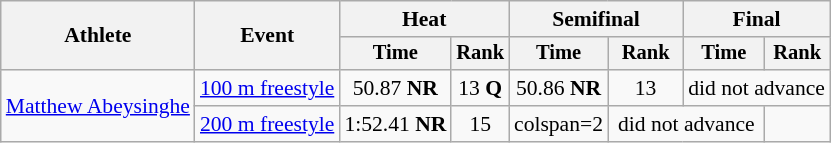<table class=wikitable style="font-size:90%">
<tr>
<th rowspan=2>Athlete</th>
<th rowspan=2>Event</th>
<th colspan="2">Heat</th>
<th colspan="2">Semifinal</th>
<th colspan="2">Final</th>
</tr>
<tr style="font-size:95%">
<th>Time</th>
<th>Rank</th>
<th>Time</th>
<th>Rank</th>
<th>Time</th>
<th>Rank</th>
</tr>
<tr align=center>
<td align=left rowspan=2><a href='#'>Matthew Abeysinghe</a></td>
<td align=left><a href='#'>100 m freestyle</a></td>
<td>50.87 <strong>NR</strong></td>
<td>13 <strong>Q</strong></td>
<td>50.86 <strong>NR</strong></td>
<td>13</td>
<td colspan=2>did not advance</td>
</tr>
<tr align=center>
<td align=left><a href='#'>200 m freestyle</a></td>
<td>1:52.41 <strong>NR</strong></td>
<td>15</td>
<td>colspan=2 </td>
<td colspan=2>did not advance</td>
</tr>
</table>
